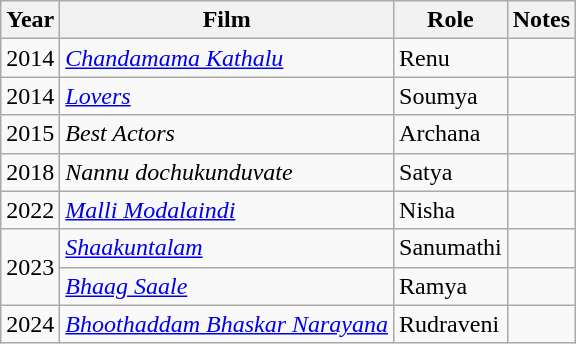<table class="wikitable sortable">
<tr>
<th>Year</th>
<th>Film</th>
<th>Role</th>
<th>Notes</th>
</tr>
<tr>
<td>2014</td>
<td><em><a href='#'>Chandamama Kathalu</a></em></td>
<td>Renu</td>
<td></td>
</tr>
<tr>
<td>2014</td>
<td><em><a href='#'>Lovers</a> </em></td>
<td>Soumya</td>
<td></td>
</tr>
<tr>
<td>2015</td>
<td><em>Best Actors</em></td>
<td>Archana</td>
<td></td>
</tr>
<tr>
<td>2018</td>
<td><em>Nannu dochukunduvate</em></td>
<td>Satya</td>
<td></td>
</tr>
<tr>
<td>2022</td>
<td><em><a href='#'>Malli Modalaindi</a></em></td>
<td>Nisha</td>
<td></td>
</tr>
<tr>
<td rowspan="2">2023</td>
<td><em><a href='#'>Shaakuntalam</a></em></td>
<td>Sanumathi</td>
<td></td>
</tr>
<tr>
<td><em><a href='#'>Bhaag Saale</a></em></td>
<td>Ramya</td>
<td></td>
</tr>
<tr>
<td>2024</td>
<td><em><a href='#'>Bhoothaddam Bhaskar Narayana</a></em></td>
<td>Rudraveni</td>
<td></td>
</tr>
</table>
